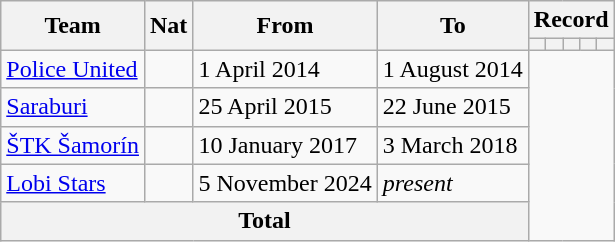<table class="wikitable" style="text-align: center">
<tr>
<th rowspan=2>Team</th>
<th rowspan=2>Nat</th>
<th rowspan=2>From</th>
<th rowspan=2>To</th>
<th colspan=8>Record</th>
</tr>
<tr>
<th></th>
<th></th>
<th></th>
<th></th>
<th></th>
</tr>
<tr>
<td align=left><a href='#'>Police United</a></td>
<td></td>
<td align=left>1 April 2014</td>
<td align=left>1 August 2014<br></td>
</tr>
<tr>
<td align=left><a href='#'>Saraburi</a></td>
<td></td>
<td align=left>25 April 2015</td>
<td align=left>22 June 2015<br></td>
</tr>
<tr>
<td align=left><a href='#'>ŠTK Šamorín</a></td>
<td></td>
<td align=left>10 January 2017</td>
<td align=left>3 March 2018<br></td>
</tr>
<tr>
<td align=left><a href='#'>Lobi Stars</a></td>
<td></td>
<td align=left>5 November 2024</td>
<td align=left><em>present</em><br></td>
</tr>
<tr>
<th colspan=4>Total<br></th>
</tr>
</table>
